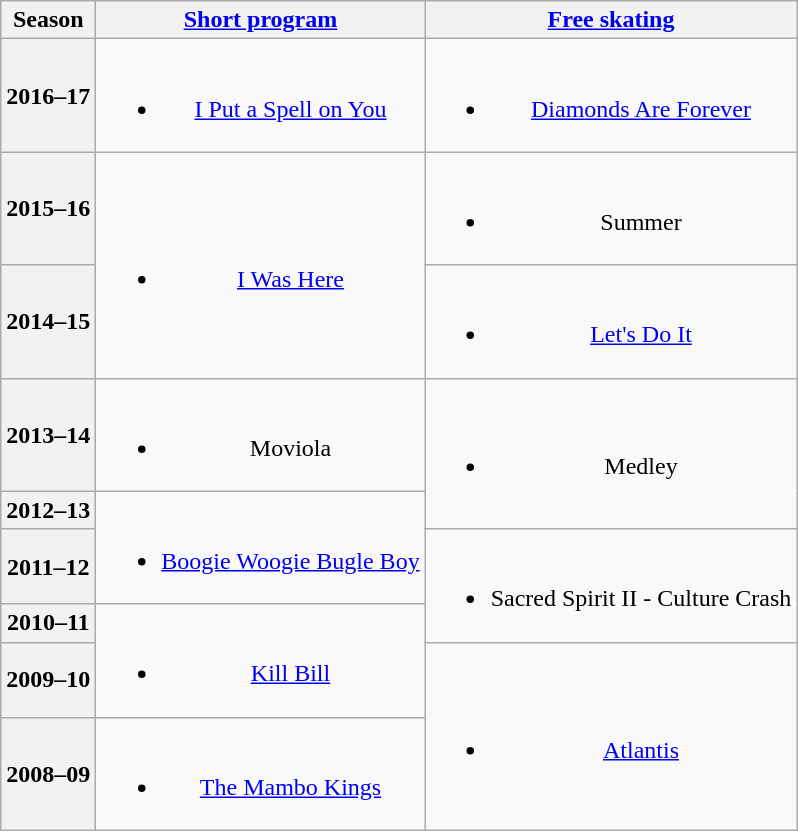<table class=wikitable style=text-align:center>
<tr>
<th>Season</th>
<th><a href='#'>Short program</a></th>
<th><a href='#'>Free skating</a></th>
</tr>
<tr>
<th>2016–17 <br></th>
<td><br><ul><li><a href='#'>I Put a Spell on You</a> <br></li></ul></td>
<td><br><ul><li><a href='#'>Diamonds Are Forever</a> <br></li></ul></td>
</tr>
<tr>
<th>2015–16 <br></th>
<td rowspan=2><br><ul><li><a href='#'>I Was Here</a> <br></li></ul></td>
<td><br><ul><li>Summer <br></li></ul></td>
</tr>
<tr>
<th>2014–15 <br></th>
<td><br><ul><li><a href='#'>Let's Do It</a> <br></li></ul></td>
</tr>
<tr>
<th>2013–14 <br></th>
<td><br><ul><li>Moviola <br></li></ul></td>
<td rowspan=2><br><ul><li>Medley <br></li></ul></td>
</tr>
<tr>
<th>2012–13 <br></th>
<td rowspan=2><br><ul><li><a href='#'>Boogie Woogie Bugle Boy</a></li></ul></td>
</tr>
<tr>
<th>2011–12 <br></th>
<td rowspan=2><br><ul><li>Sacred Spirit II - Culture Crash</li></ul></td>
</tr>
<tr>
<th>2010–11</th>
<td rowspan=2><br><ul><li><a href='#'>Kill Bill</a></li></ul></td>
</tr>
<tr>
<th>2009–10 <br></th>
<td rowspan=2><br><ul><li><a href='#'>Atlantis</a> <br></li></ul></td>
</tr>
<tr>
<th>2008–09 <br></th>
<td><br><ul><li><a href='#'>The Mambo Kings</a></li></ul></td>
</tr>
</table>
